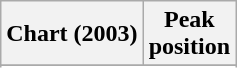<table class="wikitable sortable plainrowheaders" style="text-align:center">
<tr>
<th scope="col">Chart (2003)</th>
<th scope="col">Peak<br> position</th>
</tr>
<tr>
</tr>
<tr>
</tr>
<tr>
</tr>
<tr>
</tr>
</table>
